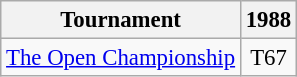<table class="wikitable" style="font-size:95%;text-align:center;">
<tr>
<th>Tournament</th>
<th>1988</th>
</tr>
<tr>
<td align="left"><a href='#'>The Open Championship</a></td>
<td>T67</td>
</tr>
</table>
